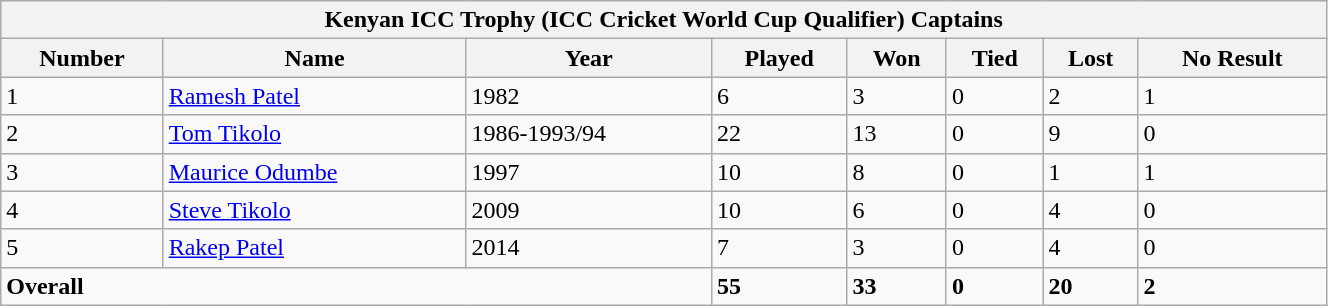<table class="wikitable" width="70%">
<tr>
<th bgcolor="#efefef" colspan=9>Kenyan ICC Trophy (ICC Cricket World Cup Qualifier) Captains</th>
</tr>
<tr bgcolor="#efefef">
<th>Number</th>
<th>Name</th>
<th>Year</th>
<th>Played</th>
<th>Won</th>
<th>Tied</th>
<th>Lost</th>
<th>No Result</th>
</tr>
<tr>
<td>1</td>
<td><a href='#'>Ramesh Patel</a></td>
<td>1982</td>
<td>6</td>
<td>3</td>
<td>0</td>
<td>2</td>
<td>1</td>
</tr>
<tr>
<td>2</td>
<td><a href='#'>Tom Tikolo</a></td>
<td>1986-1993/94</td>
<td>22</td>
<td>13</td>
<td>0</td>
<td>9</td>
<td>0</td>
</tr>
<tr>
<td>3</td>
<td><a href='#'>Maurice Odumbe</a></td>
<td>1997</td>
<td>10</td>
<td>8</td>
<td>0</td>
<td>1</td>
<td>1</td>
</tr>
<tr>
<td>4</td>
<td><a href='#'>Steve Tikolo</a></td>
<td>2009</td>
<td>10</td>
<td>6</td>
<td>0</td>
<td>4</td>
<td>0</td>
</tr>
<tr>
<td>5</td>
<td><a href='#'>Rakep Patel</a></td>
<td>2014</td>
<td>7</td>
<td>3</td>
<td>0</td>
<td>4</td>
<td>0</td>
</tr>
<tr>
<td colspan=3><strong>Overall</strong></td>
<td><strong>55</strong></td>
<td><strong>33</strong></td>
<td><strong>0</strong></td>
<td><strong>20</strong></td>
<td><strong>2</strong></td>
</tr>
</table>
